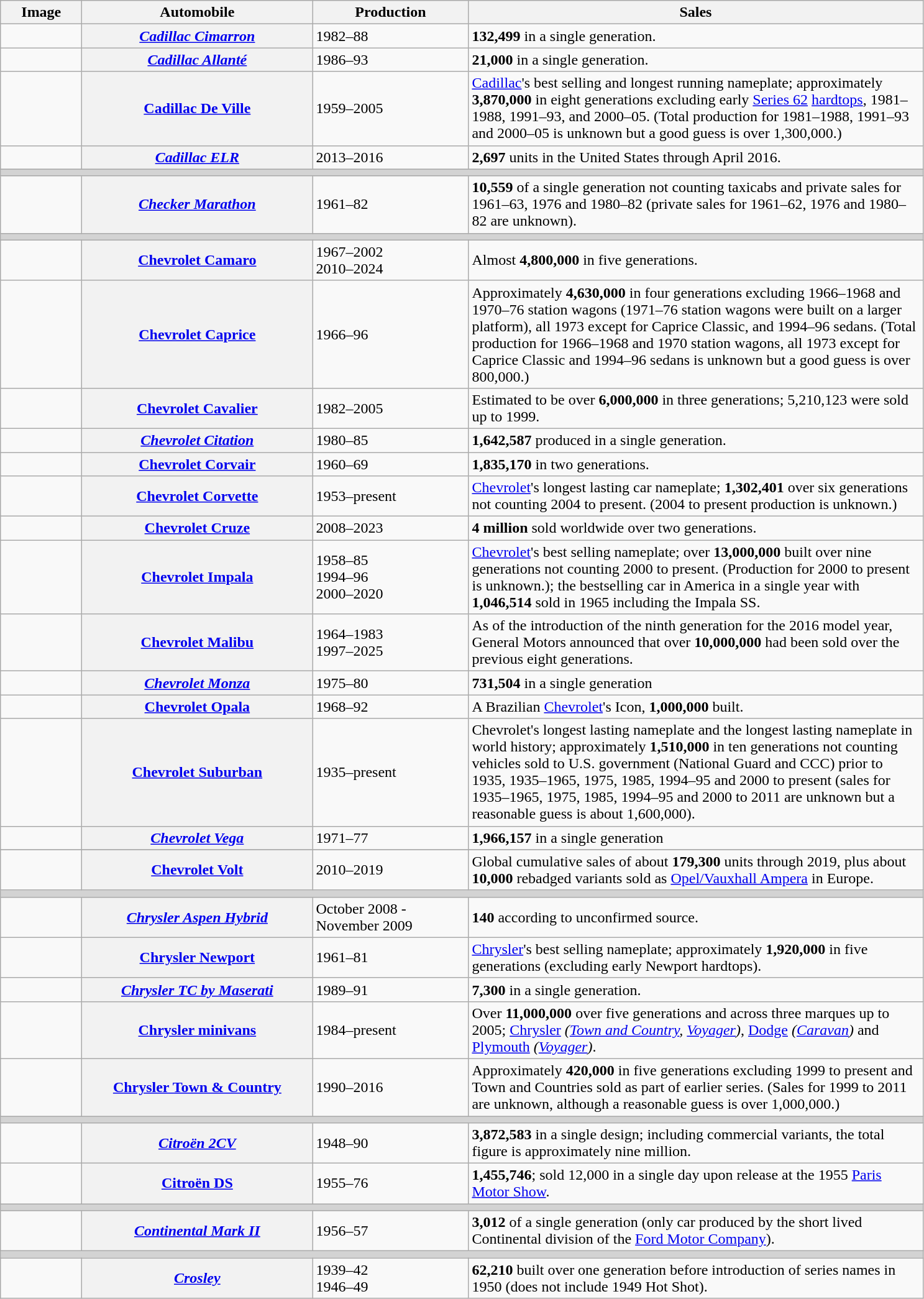<table class="wikitable sortable">
<tr>
<th style="width:5em">Image</th>
<th style="width:15em">Automobile</th>
<th style="width:10em">Production</th>
<th style="width:30em">Sales</th>
</tr>
<tr>
<td></td>
<th><em><a href='#'>Cadillac Cimarron</a></em></th>
<td>1982–88</td>
<td><strong>132,499</strong> in a single generation.</td>
</tr>
<tr>
<td></td>
<th><em><a href='#'>Cadillac Allanté</a></em></th>
<td>1986–93</td>
<td><strong>21,000</strong> in a single generation.</td>
</tr>
<tr>
<td></td>
<th><a href='#'>Cadillac De Ville</a></th>
<td>1959–2005</td>
<td><a href='#'>Cadillac</a>'s best selling and longest running nameplate; approximately <strong>3,870,000</strong> in eight generations excluding early <a href='#'>Series 62</a> <a href='#'>hardtops</a>, 1981–1988, 1991–93, and 2000–05. (Total production for 1981–1988, 1991–93 and 2000–05 is unknown but a good guess is over 1,300,000.)</td>
</tr>
<tr>
<td></td>
<th><em><a href='#'>Cadillac ELR</a></em></th>
<td>2013–2016</td>
<td><strong>2,697</strong>   units in the United States through April 2016.</td>
</tr>
<tr style="background:lightgrey;">
<td colspan="4"></td>
</tr>
<tr>
<td></td>
<th><em><a href='#'>Checker Marathon</a></em></th>
<td>1961–82</td>
<td><strong>10,559</strong> of a single generation not counting taxicabs and private sales for 1961–63, 1976 and 1980–82 (private sales for 1961–62, 1976 and 1980–82 are unknown).</td>
</tr>
<tr style="background:lightgrey;">
<td colspan="4"></td>
</tr>
<tr>
<td></td>
<th><a href='#'>Chevrolet Camaro</a></th>
<td>1967–2002<br>2010–2024</td>
<td>Almost <strong>4,800,000</strong> in five generations.</td>
</tr>
<tr>
<td></td>
<th><a href='#'>Chevrolet Caprice</a></th>
<td>1966–96</td>
<td>Approximately <strong>4,630,000</strong> in four generations excluding 1966–1968 and 1970–76 station wagons (1971–76 station wagons were built on a larger platform), all 1973 except for Caprice Classic, and 1994–96 sedans. (Total production for 1966–1968 and 1970 station wagons, all 1973 except for Caprice Classic and 1994–96 sedans is unknown but a good guess is over 800,000.)</td>
</tr>
<tr>
<td></td>
<th><a href='#'>Chevrolet Cavalier</a></th>
<td>1982–2005</td>
<td>Estimated to be over <strong>6,000,000</strong> in three generations; 5,210,123 were sold up to 1999.</td>
</tr>
<tr>
<td></td>
<th><em><a href='#'>Chevrolet Citation</a></em></th>
<td>1980–85</td>
<td><strong>1,642,587</strong> produced in a single generation.</td>
</tr>
<tr>
<td></td>
<th><a href='#'>Chevrolet Corvair</a></th>
<td>1960–69</td>
<td><strong>1,835,170</strong> in two generations.</td>
</tr>
<tr>
<td></td>
<th><a href='#'>Chevrolet Corvette</a></th>
<td>1953–present</td>
<td><a href='#'>Chevrolet</a>'s longest lasting car nameplate; <strong>1,302,401</strong> over six generations not counting 2004 to present. (2004 to present production is unknown.)</td>
</tr>
<tr>
<td></td>
<th><a href='#'>Chevrolet Cruze</a></th>
<td>2008–2023</td>
<td><strong>4 million</strong> sold worldwide  over two generations.</td>
</tr>
<tr>
<td></td>
<th><a href='#'>Chevrolet Impala</a></th>
<td>1958–85<br>1994–96<br>2000–2020</td>
<td><a href='#'>Chevrolet</a>'s best selling nameplate; over <strong>13,000,000</strong> built over nine generations not counting 2000 to present. (Production for 2000 to present is unknown.); the bestselling car in America in a single year with <strong>1,046,514</strong> sold in 1965 including the Impala SS.</td>
</tr>
<tr>
<td></td>
<th><a href='#'>Chevrolet Malibu</a></th>
<td>1964–1983<br>1997–2025</td>
<td>As of the introduction of the ninth generation for the 2016 model year, General Motors announced that over <strong>10,000,000</strong> had been sold over the previous eight generations.</td>
</tr>
<tr>
<td></td>
<th><em><a href='#'>Chevrolet Monza</a></em></th>
<td>1975–80</td>
<td><strong>731,504</strong> in a single generation</td>
</tr>
<tr>
<td></td>
<th><a href='#'>Chevrolet Opala</a></th>
<td>1968–92</td>
<td>A Brazilian <a href='#'>Chevrolet</a>'s Icon, <strong>1,000,000</strong> built.</td>
</tr>
<tr>
<td></td>
<th><a href='#'>Chevrolet Suburban</a></th>
<td>1935–present</td>
<td>Chevrolet's longest lasting nameplate and the longest lasting nameplate in world history; approximately <strong>1,510,000</strong> in ten generations not counting vehicles sold to U.S. government (National Guard and CCC) prior to 1935, 1935–1965, 1975, 1985, 1994–95 and 2000 to present (sales for 1935–1965, 1975, 1985, 1994–95 and 2000 to 2011 are unknown but a reasonable guess is about 1,600,000).</td>
</tr>
<tr>
<td></td>
<th><em><a href='#'>Chevrolet Vega</a></em></th>
<td>1971–77</td>
<td><strong>1,966,157</strong> in a single generation</td>
</tr>
<tr style="background:lightgrey;">
</tr>
<tr>
<td></td>
<th><a href='#'>Chevrolet Volt</a></th>
<td>2010–2019</td>
<td>Global cumulative sales of about <strong>179,300</strong> units through 2019, plus about <strong>10,000</strong> rebadged variants sold as <a href='#'>Opel/Vauxhall Ampera</a> in Europe.</td>
</tr>
<tr style="background:lightgrey;">
<td colspan="4"></td>
</tr>
<tr>
<td></td>
<th><em><a href='#'>Chrysler Aspen Hybrid</a></em></th>
<td>October 2008 - November 2009</td>
<td><strong>140</strong> according to unconfirmed source.</td>
</tr>
<tr>
<td></td>
<th><a href='#'>Chrysler Newport</a></th>
<td>1961–81</td>
<td><a href='#'>Chrysler</a>'s best selling nameplate; approximately <strong>1,920,000</strong> in five generations (excluding early Newport hardtops).</td>
</tr>
<tr>
<td></td>
<th><em><a href='#'>Chrysler TC by Maserati</a></em></th>
<td>1989–91</td>
<td><strong>7,300</strong> in a single generation.</td>
</tr>
<tr>
<td></td>
<th><a href='#'>Chrysler minivans</a></th>
<td>1984–present</td>
<td>Over <strong>11,000,000</strong> over five generations and across three marques up to 2005; <a href='#'>Chrysler</a> <em>(<a href='#'>Town and Country</a>, <a href='#'>Voyager</a>)</em>, <a href='#'>Dodge</a> <em>(<a href='#'>Caravan</a>)</em> and <a href='#'>Plymouth</a> <em>(<a href='#'>Voyager</a>)</em>.</td>
</tr>
<tr>
<td></td>
<th><a href='#'>Chrysler Town & Country</a></th>
<td>1990–2016</td>
<td>Approximately <strong>420,000</strong> in five generations excluding 1999 to present and Town and Countries sold as part of earlier series. (Sales for 1999 to 2011 are unknown, although a reasonable guess is over 1,000,000.)</td>
</tr>
<tr style="background:lightgrey;">
<td colspan="4"></td>
</tr>
<tr>
<td></td>
<th><em><a href='#'>Citroën 2CV</a></em></th>
<td>1948–90</td>
<td><strong>3,872,583</strong> in a single design; including commercial variants, the total figure is approximately nine million.</td>
</tr>
<tr>
<td></td>
<th><a href='#'>Citroën DS</a></th>
<td>1955–76</td>
<td><strong>1,455,746</strong>; sold 12,000 in a single day upon release at the 1955 <a href='#'>Paris Motor Show</a>.</td>
</tr>
<tr style="background:lightgrey;">
<td colspan="4"></td>
</tr>
<tr>
<td></td>
<th><em><a href='#'>Continental Mark II</a></em></th>
<td>1956–57</td>
<td><strong>3,012</strong> of a single generation (only car produced by the short lived Continental division of the <a href='#'>Ford Motor Company</a>).</td>
</tr>
<tr style="background:lightgrey;">
<td colspan="4"></td>
</tr>
<tr>
<td></td>
<th><em><a href='#'>Crosley</a></em></th>
<td>1939–42<br>1946–49</td>
<td><strong>62,210</strong> built over one generation before introduction of series names in 1950 (does not include 1949 Hot Shot).</td>
</tr>
</table>
